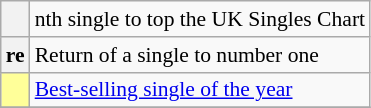<table class="wikitable plainrowheaders" style="font-size:90%;">
<tr>
<th scope=col></th>
<td>nth single to top the UK Singles Chart</td>
</tr>
<tr>
<th scope=row style="text-align:center;">re</th>
<td>Return of a single to number one</td>
</tr>
<tr>
<td style="background:#ff9; text-align:center;"></td>
<td><a href='#'>Best-selling single of the year</a></td>
</tr>
<tr>
</tr>
</table>
